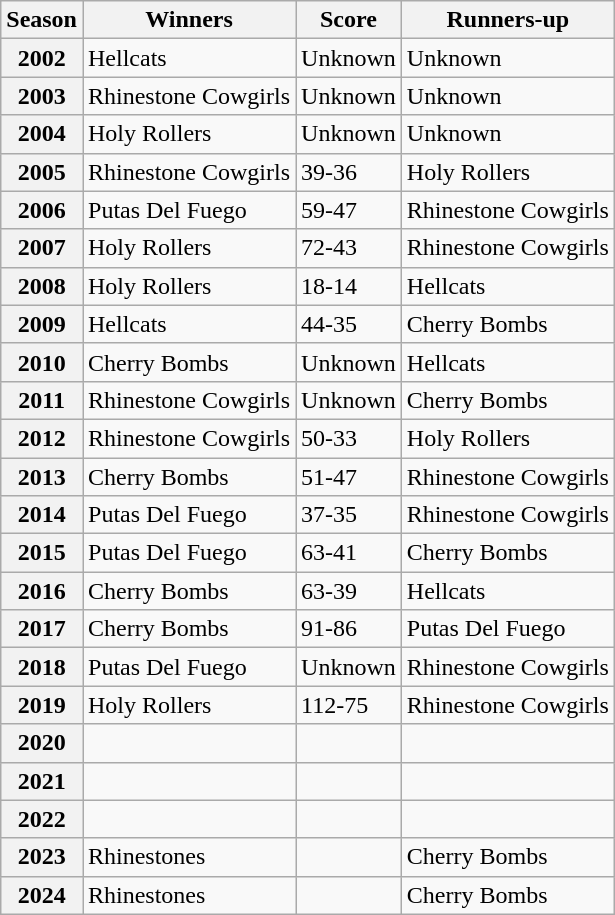<table class="wikitable plainrowheaders sortable">
<tr>
<th>Season</th>
<th>Winners</th>
<th>Score</th>
<th>Runners-up</th>
</tr>
<tr>
<th scope="row" style="text-align:center">2002</th>
<td>Hellcats</td>
<td>Unknown</td>
<td>Unknown</td>
</tr>
<tr>
<th scope="row" style="text-align:center">2003</th>
<td>Rhinestone Cowgirls</td>
<td>Unknown</td>
<td>Unknown</td>
</tr>
<tr>
<th scope="row" style="text-align:center">2004</th>
<td>Holy Rollers</td>
<td>Unknown</td>
<td>Unknown</td>
</tr>
<tr>
<th scope="row" style="text-align:center">2005</th>
<td>Rhinestone Cowgirls</td>
<td>39-36</td>
<td>Holy Rollers</td>
</tr>
<tr>
<th scope="row" style="text-align:center">2006</th>
<td>Putas Del Fuego</td>
<td>59-47</td>
<td>Rhinestone Cowgirls</td>
</tr>
<tr>
<th scope="row" style="text-align:center">2007</th>
<td>Holy Rollers</td>
<td>72-43 </td>
<td>Rhinestone Cowgirls</td>
</tr>
<tr>
<th scope="row" style="text-align:center">2008</th>
<td>Holy Rollers</td>
<td>18-14</td>
<td>Hellcats</td>
</tr>
<tr>
<th scope="row" style="text-align:center">2009</th>
<td>Hellcats</td>
<td>44-35</td>
<td>Cherry Bombs</td>
</tr>
<tr>
<th scope="row" style="text-align:center">2010</th>
<td>Cherry Bombs</td>
<td>Unknown</td>
<td>Hellcats</td>
</tr>
<tr>
<th scope="row" style="text-align:center">2011</th>
<td>Rhinestone Cowgirls</td>
<td>Unknown</td>
<td>Cherry Bombs</td>
</tr>
<tr>
<th scope="row" style="text-align:center">2012</th>
<td>Rhinestone Cowgirls</td>
<td>50-33</td>
<td>Holy Rollers</td>
</tr>
<tr>
<th scope="row" style="text-align:center">2013</th>
<td>Cherry Bombs</td>
<td>51-47</td>
<td>Rhinestone Cowgirls</td>
</tr>
<tr>
<th scope="row" style="text-align:center">2014</th>
<td>Putas Del Fuego</td>
<td>37-35</td>
<td>Rhinestone Cowgirls</td>
</tr>
<tr>
<th scope="row" style="text-align:center">2015</th>
<td>Putas Del Fuego</td>
<td>63-41</td>
<td>Cherry Bombs</td>
</tr>
<tr>
<th scope="row" style="text-align:center">2016</th>
<td>Cherry Bombs</td>
<td>63-39</td>
<td>Hellcats</td>
</tr>
<tr>
<th scope="row" style="text-align:center">2017</th>
<td>Cherry Bombs</td>
<td>91-86</td>
<td>Putas Del Fuego</td>
</tr>
<tr>
<th scope="row" style="text-align:center">2018</th>
<td>Putas Del Fuego</td>
<td>Unknown</td>
<td>Rhinestone Cowgirls</td>
</tr>
<tr>
<th scope="row" style="text-align:center">2019</th>
<td>Holy Rollers</td>
<td>112-75</td>
<td>Rhinestone Cowgirls</td>
</tr>
<tr>
<th>2020</th>
<td></td>
<td></td>
<td></td>
</tr>
<tr>
<th>2021</th>
<td></td>
<td></td>
<td></td>
</tr>
<tr>
<th>2022</th>
<td></td>
<td></td>
<td></td>
</tr>
<tr>
<th>2023</th>
<td>Rhinestones</td>
<td></td>
<td>Cherry Bombs</td>
</tr>
<tr>
<th>2024</th>
<td>Rhinestones</td>
<td></td>
<td>Cherry Bombs</td>
</tr>
</table>
